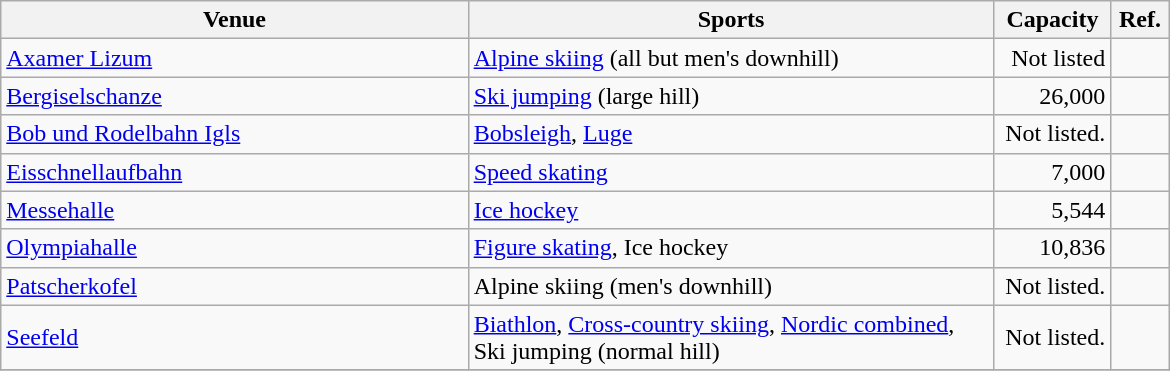<table class="wikitable sortable" width=780px>
<tr>
<th width=40%>Venue</th>
<th class="unsortable" width=45%>Sports</th>
<th width=10%>Capacity</th>
<th class="unsortable">Ref.</th>
</tr>
<tr>
<td><a href='#'>Axamer Lizum</a></td>
<td><a href='#'>Alpine skiing</a> (all but men's downhill)</td>
<td align="right">Not listed</td>
<td align=center></td>
</tr>
<tr>
<td><a href='#'>Bergiselschanze</a></td>
<td><a href='#'>Ski jumping</a> (large hill)</td>
<td align="right">26,000</td>
<td align=center></td>
</tr>
<tr>
<td><a href='#'>Bob und Rodelbahn Igls</a></td>
<td><a href='#'>Bobsleigh</a>, <a href='#'>Luge</a></td>
<td align="right">Not listed.</td>
<td align=center></td>
</tr>
<tr>
<td><a href='#'>Eisschnellaufbahn</a></td>
<td><a href='#'>Speed skating</a></td>
<td align="right">7,000</td>
<td align=center></td>
</tr>
<tr>
<td><a href='#'>Messehalle</a></td>
<td><a href='#'>Ice hockey</a></td>
<td align="right">5,544</td>
<td align=center></td>
</tr>
<tr>
<td><a href='#'>Olympiahalle</a></td>
<td><a href='#'>Figure skating</a>, Ice hockey</td>
<td align="right">10,836</td>
<td align=center></td>
</tr>
<tr>
<td><a href='#'>Patscherkofel</a></td>
<td>Alpine skiing (men's downhill)</td>
<td align="right">Not listed.</td>
<td align=center></td>
</tr>
<tr>
<td><a href='#'>Seefeld</a></td>
<td><a href='#'>Biathlon</a>, <a href='#'>Cross-country skiing</a>, <a href='#'>Nordic combined</a>, Ski jumping (normal hill)</td>
<td align="right">Not listed.</td>
<td align=center></td>
</tr>
<tr>
</tr>
</table>
